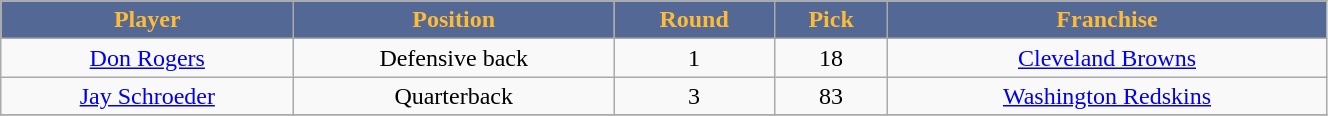<table class="wikitable" width="70%">
<tr align="center"  style=" background:#536895; color:#FEBB36;">
<td><strong>Player</strong></td>
<td><strong>Position</strong></td>
<td><strong>Round</strong></td>
<td><strong>Pick</strong></td>
<td><strong>Franchise</strong></td>
</tr>
<tr align="center" bgcolor="">
<td><a href='#'>Don Rogers</a></td>
<td>Defensive back</td>
<td>1</td>
<td>18</td>
<td><a href='#'>Cleveland Browns</a></td>
</tr>
<tr align="center" bgcolor="">
<td><a href='#'>Jay Schroeder</a></td>
<td>Quarterback</td>
<td>3</td>
<td>83</td>
<td><a href='#'>Washington Redskins</a></td>
</tr>
<tr align="center" bgcolor="">
</tr>
</table>
